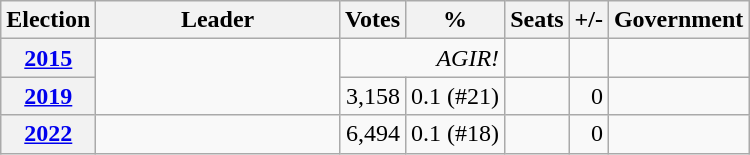<table class="wikitable" style="text-align:right;">
<tr>
<th>Election</th>
<th width="155px">Leader</th>
<th>Votes</th>
<th>%</th>
<th>Seats</th>
<th>+/-</th>
<th>Government</th>
</tr>
<tr>
<th><a href='#'>2015</a></th>
<td rowspan="2" align=left></td>
<td colspan="2"><em>AGIR!</em></td>
<td></td>
<td></td>
<td></td>
</tr>
<tr>
<th><a href='#'>2019</a></th>
<td>3,158</td>
<td>0.1 (#21)</td>
<td></td>
<td>0</td>
<td></td>
</tr>
<tr>
<th><a href='#'>2022</a></th>
<td align=left></td>
<td>6,494</td>
<td>0.1 (#18)</td>
<td></td>
<td>0</td>
<td></td>
</tr>
</table>
